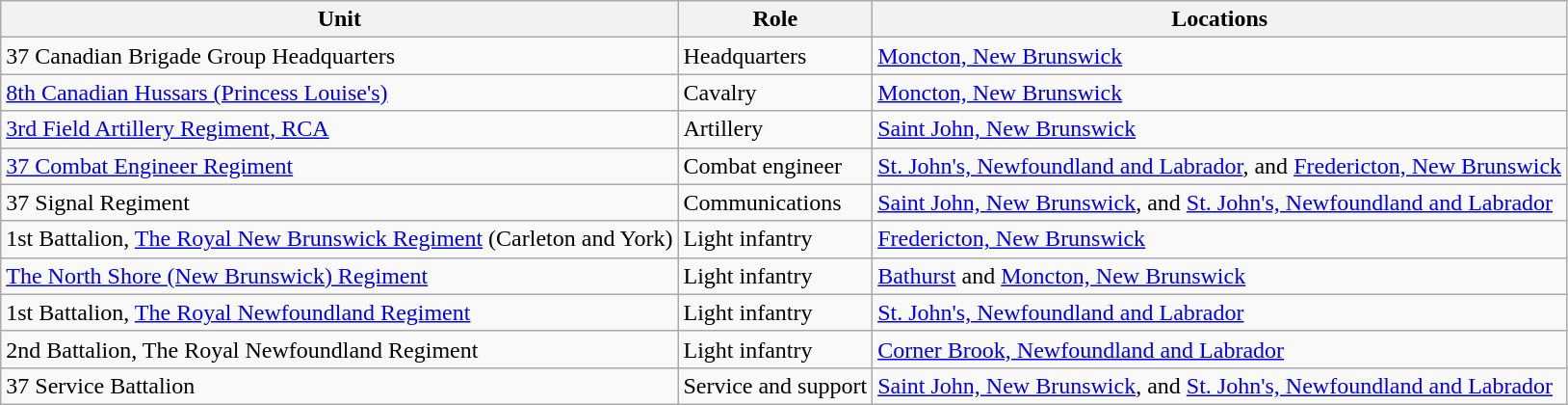<table class="wikitable">
<tr>
<th>Unit</th>
<th>Role</th>
<th>Locations</th>
</tr>
<tr>
<td>37 Canadian Brigade Group Headquarters</td>
<td>Headquarters</td>
<td><a href='#'>Moncton, New Brunswick</a></td>
</tr>
<tr>
<td><a href='#'>8th Canadian Hussars (Princess Louise's)</a></td>
<td>Cavalry</td>
<td><a href='#'>Moncton, New Brunswick</a></td>
</tr>
<tr>
<td><a href='#'>3rd Field Artillery Regiment, RCA</a></td>
<td>Artillery</td>
<td><a href='#'>Saint John, New Brunswick</a></td>
</tr>
<tr>
<td><a href='#'>37 Combat Engineer Regiment</a></td>
<td>Combat engineer</td>
<td><a href='#'>St. John's, Newfoundland and Labrador</a>, and <a href='#'>Fredericton, New Brunswick</a></td>
</tr>
<tr>
<td>37 Signal Regiment</td>
<td>Communications</td>
<td><a href='#'>Saint John, New Brunswick</a>, and <a href='#'>St. John's, Newfoundland and Labrador</a></td>
</tr>
<tr>
<td>1st Battalion, <a href='#'>The Royal New Brunswick Regiment</a> (Carleton and York)</td>
<td>Light infantry</td>
<td><a href='#'>Fredericton, New Brunswick</a></td>
</tr>
<tr>
<td><a href='#'>The North Shore (New Brunswick) Regiment</a></td>
<td>Light infantry</td>
<td><a href='#'>Bathurst</a> and <a href='#'>Moncton, New Brunswick</a></td>
</tr>
<tr>
<td>1st Battalion, <a href='#'>The Royal Newfoundland Regiment</a></td>
<td>Light infantry</td>
<td><a href='#'>St. John's, Newfoundland and Labrador</a></td>
</tr>
<tr>
<td>2nd Battalion, The Royal Newfoundland Regiment</td>
<td>Light infantry</td>
<td><a href='#'>Corner Brook, Newfoundland and Labrador</a></td>
</tr>
<tr>
<td>37 Service Battalion</td>
<td>Service and support</td>
<td><a href='#'>Saint John, New Brunswick</a>, and <a href='#'>St. John's, Newfoundland and Labrador</a></td>
</tr>
</table>
